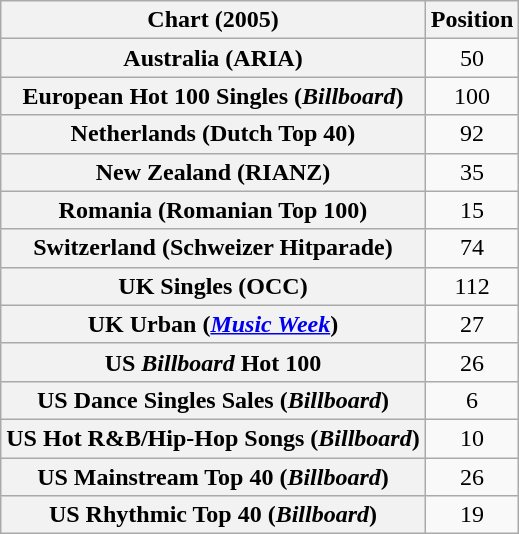<table class="wikitable sortable plainrowheaders" style="text-align:center">
<tr>
<th scope="col">Chart (2005)</th>
<th scope="col">Position</th>
</tr>
<tr>
<th scope="row">Australia (ARIA)</th>
<td>50</td>
</tr>
<tr>
<th scope="row">European Hot 100 Singles (<em>Billboard</em>)</th>
<td>100</td>
</tr>
<tr>
<th scope="row">Netherlands (Dutch Top 40)</th>
<td>92</td>
</tr>
<tr>
<th scope="row">New Zealand (RIANZ)</th>
<td>35</td>
</tr>
<tr>
<th scope="row">Romania (Romanian Top 100)</th>
<td>15</td>
</tr>
<tr>
<th scope="row">Switzerland (Schweizer Hitparade)</th>
<td>74</td>
</tr>
<tr>
<th scope="row">UK Singles (OCC)</th>
<td>112</td>
</tr>
<tr>
<th scope="row">UK Urban (<em><a href='#'>Music Week</a></em>)</th>
<td>27</td>
</tr>
<tr>
<th scope="row">US <em>Billboard</em> Hot 100</th>
<td>26</td>
</tr>
<tr>
<th scope="row">US Dance Singles Sales (<em>Billboard</em>)</th>
<td>6</td>
</tr>
<tr>
<th scope="row">US Hot R&B/Hip-Hop Songs (<em>Billboard</em>)</th>
<td>10</td>
</tr>
<tr>
<th scope="row">US Mainstream Top 40 (<em>Billboard</em>)</th>
<td>26</td>
</tr>
<tr>
<th scope="row">US Rhythmic Top 40 (<em>Billboard</em>)</th>
<td>19</td>
</tr>
</table>
